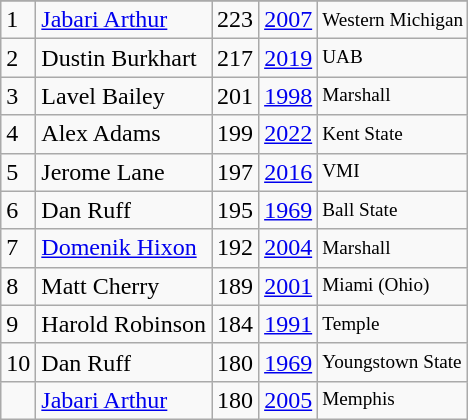<table class="wikitable">
<tr>
</tr>
<tr>
<td>1</td>
<td><a href='#'>Jabari Arthur</a></td>
<td>223</td>
<td><a href='#'>2007</a></td>
<td style="font-size:80%;">Western Michigan</td>
</tr>
<tr>
<td>2</td>
<td>Dustin Burkhart</td>
<td>217</td>
<td><a href='#'>2019</a></td>
<td style="font-size:80%;">UAB</td>
</tr>
<tr>
<td>3</td>
<td>Lavel Bailey</td>
<td>201</td>
<td><a href='#'>1998</a></td>
<td style="font-size:80%;">Marshall</td>
</tr>
<tr>
<td>4</td>
<td>Alex Adams</td>
<td>199</td>
<td><a href='#'>2022</a></td>
<td style="font-size:80%;">Kent State</td>
</tr>
<tr>
<td>5</td>
<td>Jerome Lane</td>
<td>197</td>
<td><a href='#'>2016</a></td>
<td style="font-size:80%;">VMI</td>
</tr>
<tr>
<td>6</td>
<td>Dan Ruff</td>
<td>195</td>
<td><a href='#'>1969</a></td>
<td style="font-size:80%;">Ball State</td>
</tr>
<tr>
<td>7</td>
<td><a href='#'>Domenik Hixon</a></td>
<td>192</td>
<td><a href='#'>2004</a></td>
<td style="font-size:80%;">Marshall</td>
</tr>
<tr>
<td>8</td>
<td>Matt Cherry</td>
<td>189</td>
<td><a href='#'>2001</a></td>
<td style="font-size:80%;">Miami (Ohio)</td>
</tr>
<tr>
<td>9</td>
<td>Harold Robinson</td>
<td>184</td>
<td><a href='#'>1991</a></td>
<td style="font-size:80%;">Temple</td>
</tr>
<tr>
<td>10</td>
<td>Dan Ruff</td>
<td>180</td>
<td><a href='#'>1969</a></td>
<td style="font-size:80%;">Youngstown State</td>
</tr>
<tr>
<td></td>
<td><a href='#'>Jabari Arthur</a></td>
<td>180</td>
<td><a href='#'>2005</a></td>
<td style="font-size:80%;">Memphis</td>
</tr>
</table>
